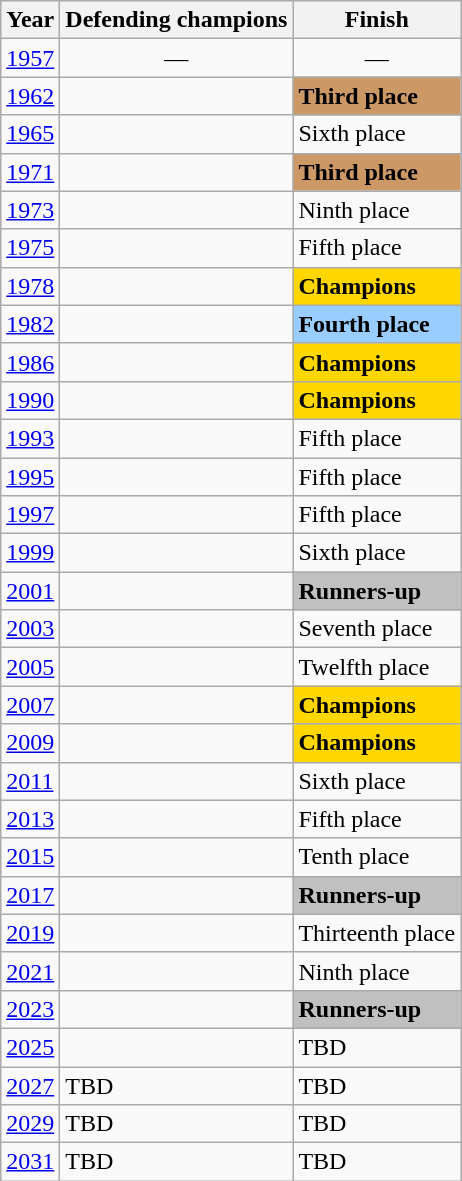<table class="wikitable">
<tr>
<th>Year</th>
<th>Defending champions</th>
<th>Finish</th>
</tr>
<tr>
<td><a href='#'>1957</a></td>
<td align=center>—</td>
<td align=center>—</td>
</tr>
<tr>
<td><a href='#'>1962</a></td>
<td></td>
<td bgcolor=#CC9966><strong>Third place</strong></td>
</tr>
<tr>
<td><a href='#'>1965</a></td>
<td></td>
<td>Sixth place</td>
</tr>
<tr>
<td><a href='#'>1971</a></td>
<td></td>
<td bgcolor=#CC9966><strong>Third place</strong></td>
</tr>
<tr>
<td><a href='#'>1973</a></td>
<td></td>
<td>Ninth place</td>
</tr>
<tr>
<td><a href='#'>1975</a></td>
<td></td>
<td>Fifth place</td>
</tr>
<tr>
<td><a href='#'>1978</a></td>
<td></td>
<td bgcolor=gold><strong>Champions</strong></td>
</tr>
<tr>
<td><a href='#'>1982</a></td>
<td></td>
<td bgcolor=#9acdff><strong>Fourth place</strong></td>
</tr>
<tr>
<td><a href='#'>1986</a></td>
<td></td>
<td bgcolor=gold><strong>Champions</strong></td>
</tr>
<tr>
<td><a href='#'>1990</a></td>
<td></td>
<td bgcolor=gold><strong>Champions</strong></td>
</tr>
<tr>
<td><a href='#'>1993</a></td>
<td></td>
<td>Fifth place</td>
</tr>
<tr>
<td><a href='#'>1995</a></td>
<td></td>
<td>Fifth place</td>
</tr>
<tr>
<td><a href='#'>1997</a></td>
<td></td>
<td>Fifth place</td>
</tr>
<tr>
<td><a href='#'>1999</a></td>
<td></td>
<td>Sixth place</td>
</tr>
<tr>
<td><a href='#'>2001</a></td>
<td></td>
<td bgcolor=Silver><strong>Runners-up</strong></td>
</tr>
<tr>
<td><a href='#'>2003</a></td>
<td></td>
<td>Seventh place</td>
</tr>
<tr>
<td><a href='#'>2005</a></td>
<td></td>
<td>Twelfth place</td>
</tr>
<tr>
<td><a href='#'>2007</a></td>
<td></td>
<td bgcolor=gold><strong>Champions</strong></td>
</tr>
<tr>
<td><a href='#'>2009</a></td>
<td></td>
<td bgcolor=gold><strong>Champions</strong></td>
</tr>
<tr>
<td><a href='#'>2011</a></td>
<td></td>
<td>Sixth place</td>
</tr>
<tr>
<td><a href='#'>2013</a></td>
<td></td>
<td>Fifth place</td>
</tr>
<tr>
<td><a href='#'>2015</a></td>
<td></td>
<td>Tenth place</td>
</tr>
<tr>
<td><a href='#'>2017</a></td>
<td></td>
<td bgcolor=Silver><strong>Runners-up</strong></td>
</tr>
<tr>
<td><a href='#'>2019</a></td>
<td></td>
<td>Thirteenth place</td>
</tr>
<tr>
<td><a href='#'>2021</a></td>
<td></td>
<td>Ninth place</td>
</tr>
<tr>
<td><a href='#'>2023</a></td>
<td></td>
<td bgcolor=Silver><strong>Runners-up</strong></td>
</tr>
<tr>
<td><a href='#'>2025</a></td>
<td></td>
<td>TBD</td>
</tr>
<tr>
<td><a href='#'>2027</a></td>
<td>TBD</td>
<td>TBD</td>
</tr>
<tr>
<td><a href='#'>2029</a></td>
<td>TBD</td>
<td>TBD</td>
</tr>
<tr>
<td><a href='#'>2031</a></td>
<td>TBD</td>
<td>TBD</td>
</tr>
</table>
